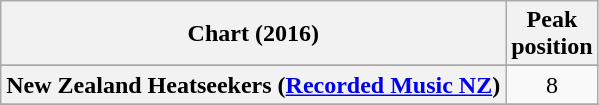<table class="wikitable sortable plainrowheaders" style="text-align:center">
<tr>
<th scope="col">Chart (2016)</th>
<th scope="col">Peak<br> position</th>
</tr>
<tr>
</tr>
<tr>
<th scope="row">New Zealand Heatseekers (<a href='#'>Recorded Music NZ</a>)</th>
<td>8</td>
</tr>
<tr>
</tr>
<tr>
</tr>
<tr>
</tr>
<tr>
</tr>
</table>
